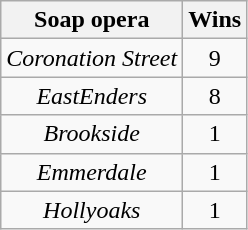<table class="wikitable" style="text-align: center">
<tr>
<th scope="col">Soap opera</th>
<th scope="col">Wins</th>
</tr>
<tr>
<td><em>Coronation Street</em></td>
<td>9</td>
</tr>
<tr>
<td><em>EastEnders</em></td>
<td>8</td>
</tr>
<tr>
<td><em>Brookside</em></td>
<td>1</td>
</tr>
<tr>
<td><em>Emmerdale</em></td>
<td>1</td>
</tr>
<tr>
<td><em>Hollyoaks</em></td>
<td>1</td>
</tr>
</table>
